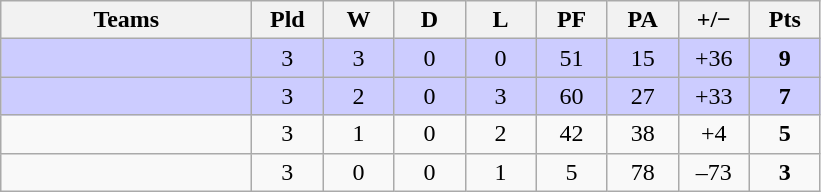<table class="wikitable" style="text-align: center;">
<tr>
<th width="160">Teams</th>
<th width="40">Pld</th>
<th width="40">W</th>
<th width="40">D</th>
<th width="40">L</th>
<th width="40">PF</th>
<th width="40">PA</th>
<th width="40">+/−</th>
<th width="40">Pts</th>
</tr>
<tr bgcolor=ccccff>
<td align=left></td>
<td>3</td>
<td>3</td>
<td>0</td>
<td>0</td>
<td>51</td>
<td>15</td>
<td>+36</td>
<td><strong>9</strong></td>
</tr>
<tr bgcolor=ccccff>
<td align=left></td>
<td>3</td>
<td>2</td>
<td>0</td>
<td>3</td>
<td>60</td>
<td>27</td>
<td>+33</td>
<td><strong>7</strong></td>
</tr>
<tr>
<td align=left></td>
<td>3</td>
<td>1</td>
<td>0</td>
<td>2</td>
<td>42</td>
<td>38</td>
<td>+4</td>
<td><strong>5</strong></td>
</tr>
<tr>
<td align=left></td>
<td>3</td>
<td>0</td>
<td>0</td>
<td>1</td>
<td>5</td>
<td>78</td>
<td>–73</td>
<td><strong>3</strong></td>
</tr>
</table>
